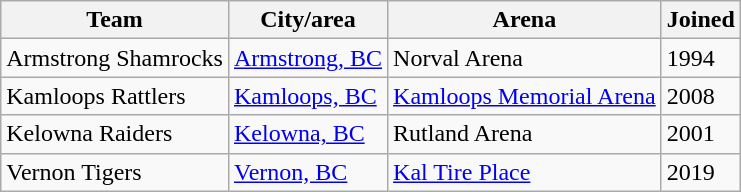<table class="wikitable">
<tr>
<th>Team</th>
<th>City/area</th>
<th>Arena</th>
<th>Joined</th>
</tr>
<tr>
<td>Armstrong Shamrocks</td>
<td><a href='#'>Armstrong, BC</a></td>
<td>Norval Arena</td>
<td>1994</td>
</tr>
<tr>
<td>Kamloops Rattlers</td>
<td><a href='#'>Kamloops, BC</a></td>
<td><a href='#'>Kamloops Memorial Arena</a></td>
<td>2008</td>
</tr>
<tr>
<td>Kelowna Raiders</td>
<td><a href='#'>Kelowna, BC</a></td>
<td>Rutland Arena</td>
<td>2001</td>
</tr>
<tr>
<td>Vernon Tigers</td>
<td><a href='#'>Vernon, BC</a></td>
<td><a href='#'>Kal Tire Place</a></td>
<td>2019</td>
</tr>
</table>
